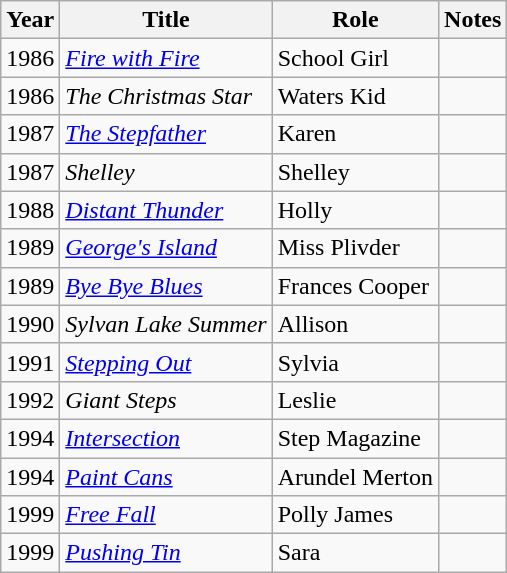<table class="wikitable sortable">
<tr>
<th>Year</th>
<th>Title</th>
<th>Role</th>
<th class="unsortable">Notes</th>
</tr>
<tr>
<td>1986</td>
<td><a href='#'><em>Fire with Fire</em></a></td>
<td>School Girl</td>
<td></td>
</tr>
<tr>
<td>1986</td>
<td data-sort-value="Christmas Star, The"><em>The Christmas Star</em></td>
<td>Waters Kid</td>
<td></td>
</tr>
<tr>
<td>1987</td>
<td data-sort-value="Stepfather, The"><a href='#'><em>The Stepfather</em></a></td>
<td>Karen</td>
<td></td>
</tr>
<tr>
<td>1987</td>
<td><em>Shelley</em></td>
<td>Shelley</td>
<td></td>
</tr>
<tr>
<td>1988</td>
<td><a href='#'><em>Distant Thunder</em></a></td>
<td>Holly</td>
<td></td>
</tr>
<tr>
<td>1989</td>
<td><a href='#'><em>George's Island</em></a></td>
<td>Miss Plivder</td>
<td></td>
</tr>
<tr>
<td>1989</td>
<td><a href='#'><em>Bye Bye Blues</em></a></td>
<td>Frances Cooper</td>
<td></td>
</tr>
<tr>
<td>1990</td>
<td><em>Sylvan Lake Summer</em></td>
<td>Allison</td>
<td></td>
</tr>
<tr>
<td>1991</td>
<td><a href='#'><em>Stepping Out</em></a></td>
<td>Sylvia</td>
<td></td>
</tr>
<tr>
<td>1992</td>
<td><em>Giant Steps</em></td>
<td>Leslie</td>
<td></td>
</tr>
<tr>
<td>1994</td>
<td><a href='#'><em>Intersection</em></a></td>
<td>Step Magazine</td>
<td></td>
</tr>
<tr>
<td>1994</td>
<td><em><a href='#'>Paint Cans</a></em></td>
<td>Arundel Merton</td>
<td></td>
</tr>
<tr>
<td>1999</td>
<td><a href='#'><em>Free Fall</em></a></td>
<td>Polly James</td>
<td></td>
</tr>
<tr>
<td>1999</td>
<td><em><a href='#'>Pushing Tin</a></em></td>
<td>Sara</td>
<td></td>
</tr>
</table>
